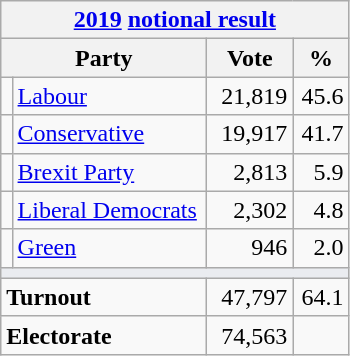<table class="wikitable">
<tr>
<th colspan="4"><a href='#'>2019</a> <a href='#'>notional result</a></th>
</tr>
<tr>
<th bgcolor="#DDDDFF" width="130px" colspan="2">Party</th>
<th bgcolor="#DDDDFF" width="50px">Vote</th>
<th bgcolor="#DDDDFF" width="30px">%</th>
</tr>
<tr>
<td></td>
<td><a href='#'>Labour</a></td>
<td align=right>21,819</td>
<td align=right>45.6</td>
</tr>
<tr>
<td></td>
<td><a href='#'>Conservative</a></td>
<td align=right>19,917</td>
<td align=right>41.7</td>
</tr>
<tr>
<td></td>
<td><a href='#'>Brexit Party</a></td>
<td align=right>2,813</td>
<td align=right>5.9</td>
</tr>
<tr>
<td></td>
<td><a href='#'>Liberal Democrats</a></td>
<td align=right>2,302</td>
<td align=right>4.8</td>
</tr>
<tr>
<td></td>
<td><a href='#'>Green</a></td>
<td align=right>946</td>
<td align=right>2.0</td>
</tr>
<tr>
<td colspan="4" bgcolor="#EAECF0"></td>
</tr>
<tr>
<td colspan="2"><strong>Turnout</strong></td>
<td align=right>47,797</td>
<td align=right>64.1</td>
</tr>
<tr>
<td colspan="2"><strong>Electorate</strong></td>
<td align=right>74,563</td>
</tr>
</table>
